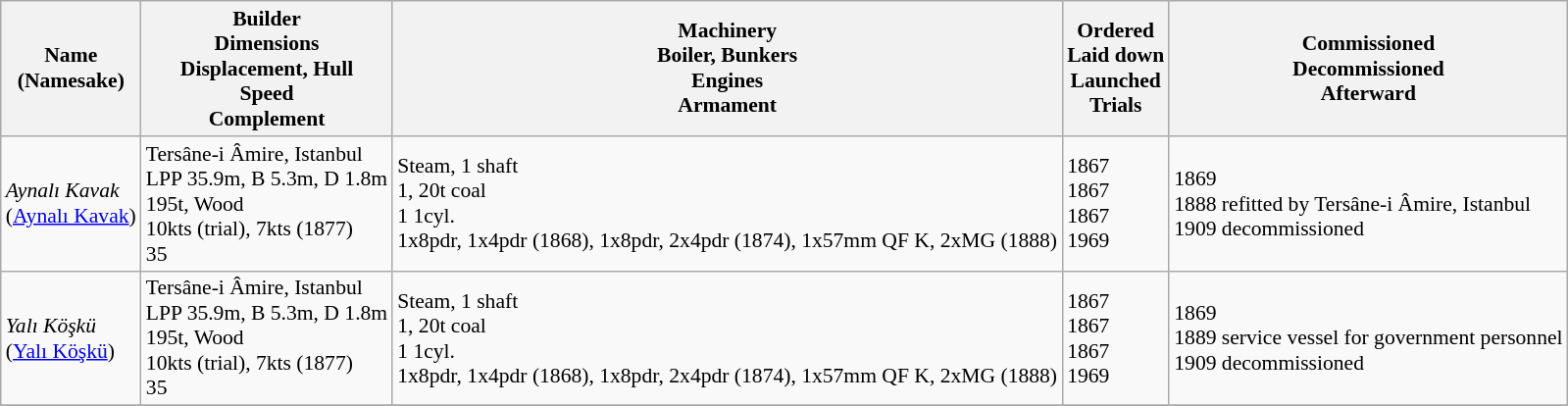<table class="wikitable" style="font-size:90%;">
<tr bgcolor="#e6e9ff">
<th>Name<br>(Namesake)</th>
<th>Builder<br>Dimensions<br>Displacement, Hull<br>Speed<br>Complement</th>
<th>Machinery<br>Boiler, Bunkers<br>Engines<br>Armament</th>
<th>Ordered<br>Laid down<br>Launched<br>Trials</th>
<th>Commissioned<br>Decommissioned<br>Afterward</th>
</tr>
<tr ---->
<td><em>Aynalı Kavak</em><br>(<a href='#'>Aynalı Kavak</a>)</td>
<td> Tersâne-i Âmire, Istanbul<br>LPP 35.9m, B 5.3m, D 1.8m<br>195t, Wood<br>10kts (trial), 7kts (1877)<br>35</td>
<td>Steam, 1 shaft<br>1, 20t coal<br>1 1cyl.<br>1x8pdr, 1x4pdr (1868), 1x8pdr, 2x4pdr (1874), 1x57mm QF K, 2xMG (1888)</td>
<td>1867<br>1867<br>1867<br>1969</td>
<td>1869<br>1888 refitted by Tersâne-i Âmire, Istanbul<br>1909 decommissioned</td>
</tr>
<tr ---->
<td><em>Yalı Köşkü</em><br>(<a href='#'>Yalı Köşkü</a>)</td>
<td> Tersâne-i Âmire, Istanbul<br>LPP 35.9m, B 5.3m, D 1.8m<br>195t, Wood<br>10kts (trial), 7kts (1877)<br>35</td>
<td>Steam, 1 shaft<br>1, 20t coal<br>1 1cyl.<br>1x8pdr, 1x4pdr (1868), 1x8pdr, 2x4pdr (1874), 1x57mm QF K, 2xMG (1888)</td>
<td>1867<br>1867<br>1867<br>1969</td>
<td>1869<br>1889 service vessel for government personnel<br>1909 decommissioned</td>
</tr>
<tr ---->
</tr>
</table>
